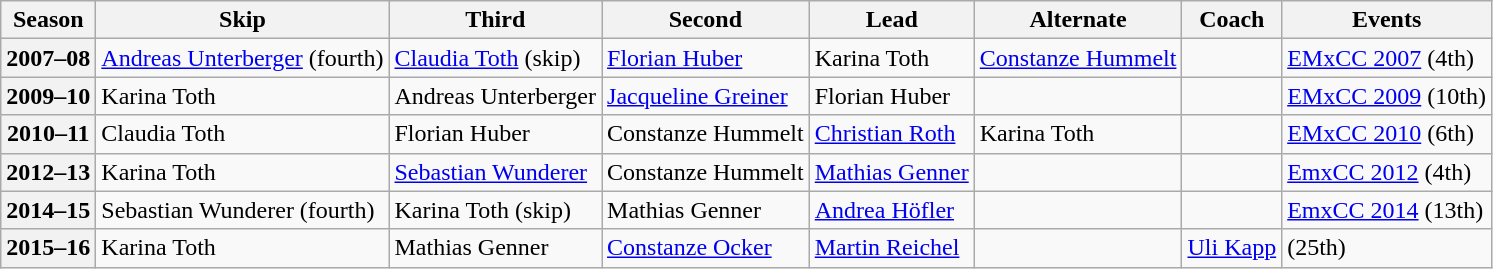<table class="wikitable">
<tr>
<th scope="col">Season</th>
<th scope="col">Skip</th>
<th scope="col">Third</th>
<th scope="col">Second</th>
<th scope="col">Lead</th>
<th scope="col">Alternate</th>
<th scope="col">Coach</th>
<th scope="col">Events</th>
</tr>
<tr>
<th scope="row">2007–08</th>
<td><a href='#'>Andreas Unterberger</a> (fourth)</td>
<td><a href='#'>Claudia Toth</a> (skip)</td>
<td><a href='#'>Florian Huber</a></td>
<td>Karina Toth</td>
<td><a href='#'>Constanze Hummelt</a></td>
<td></td>
<td><a href='#'>EMxCC 2007</a> (4th)</td>
</tr>
<tr>
<th scope="row">2009–10</th>
<td>Karina Toth</td>
<td>Andreas Unterberger</td>
<td><a href='#'>Jacqueline Greiner</a></td>
<td>Florian Huber</td>
<td></td>
<td></td>
<td><a href='#'>EMxCC 2009</a> (10th)</td>
</tr>
<tr>
<th scope="row">2010–11</th>
<td>Claudia Toth</td>
<td>Florian Huber</td>
<td>Constanze Hummelt</td>
<td><a href='#'>Christian Roth</a></td>
<td>Karina Toth</td>
<td></td>
<td><a href='#'>EMxCC 2010</a> (6th)</td>
</tr>
<tr>
<th scope="row">2012–13</th>
<td>Karina Toth</td>
<td><a href='#'>Sebastian Wunderer</a></td>
<td>Constanze Hummelt</td>
<td><a href='#'>Mathias Genner</a></td>
<td></td>
<td></td>
<td><a href='#'>EmxCC 2012</a> (4th)</td>
</tr>
<tr>
<th scope="row">2014–15</th>
<td>Sebastian Wunderer (fourth)</td>
<td>Karina Toth (skip)</td>
<td>Mathias Genner</td>
<td><a href='#'>Andrea Höfler</a></td>
<td></td>
<td></td>
<td><a href='#'>EmxCC 2014</a> (13th)</td>
</tr>
<tr>
<th scope="row">2015–16</th>
<td>Karina Toth</td>
<td>Mathias Genner</td>
<td><a href='#'>Constanze Ocker</a></td>
<td><a href='#'>Martin Reichel</a></td>
<td></td>
<td><a href='#'>Uli Kapp</a></td>
<td> (25th)</td>
</tr>
</table>
